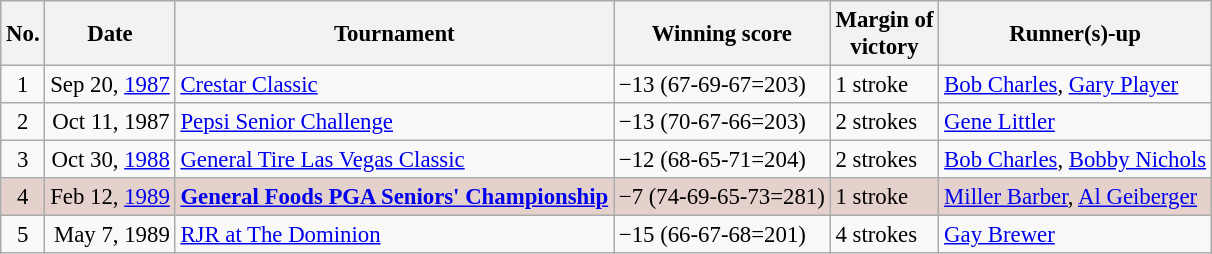<table class="wikitable" style="font-size:95%;">
<tr>
<th>No.</th>
<th>Date</th>
<th>Tournament</th>
<th>Winning score</th>
<th>Margin of<br>victory</th>
<th>Runner(s)-up</th>
</tr>
<tr>
<td align=center>1</td>
<td align=right>Sep 20, <a href='#'>1987</a></td>
<td><a href='#'>Crestar Classic</a></td>
<td>−13 (67-69-67=203)</td>
<td>1 stroke</td>
<td> <a href='#'>Bob Charles</a>,  <a href='#'>Gary Player</a></td>
</tr>
<tr>
<td align=center>2</td>
<td align=right>Oct 11, 1987</td>
<td><a href='#'>Pepsi Senior Challenge</a></td>
<td>−13 (70-67-66=203)</td>
<td>2 strokes</td>
<td> <a href='#'>Gene Littler</a></td>
</tr>
<tr>
<td align=center>3</td>
<td align=right>Oct 30, <a href='#'>1988</a></td>
<td><a href='#'>General Tire Las Vegas Classic</a></td>
<td>−12 (68-65-71=204)</td>
<td>2 strokes</td>
<td> <a href='#'>Bob Charles</a>,  <a href='#'>Bobby Nichols</a></td>
</tr>
<tr style="background:#e5d1cb;">
<td align=center>4</td>
<td align=right>Feb 12, <a href='#'>1989</a></td>
<td><strong><a href='#'>General Foods PGA Seniors' Championship</a></strong></td>
<td>−7 (74-69-65-73=281)</td>
<td>1 stroke</td>
<td> <a href='#'>Miller Barber</a>,  <a href='#'>Al Geiberger</a></td>
</tr>
<tr>
<td align=center>5</td>
<td align=right>May 7, 1989</td>
<td><a href='#'>RJR at The Dominion</a></td>
<td>−15 (66-67-68=201)</td>
<td>4 strokes</td>
<td> <a href='#'>Gay Brewer</a></td>
</tr>
</table>
